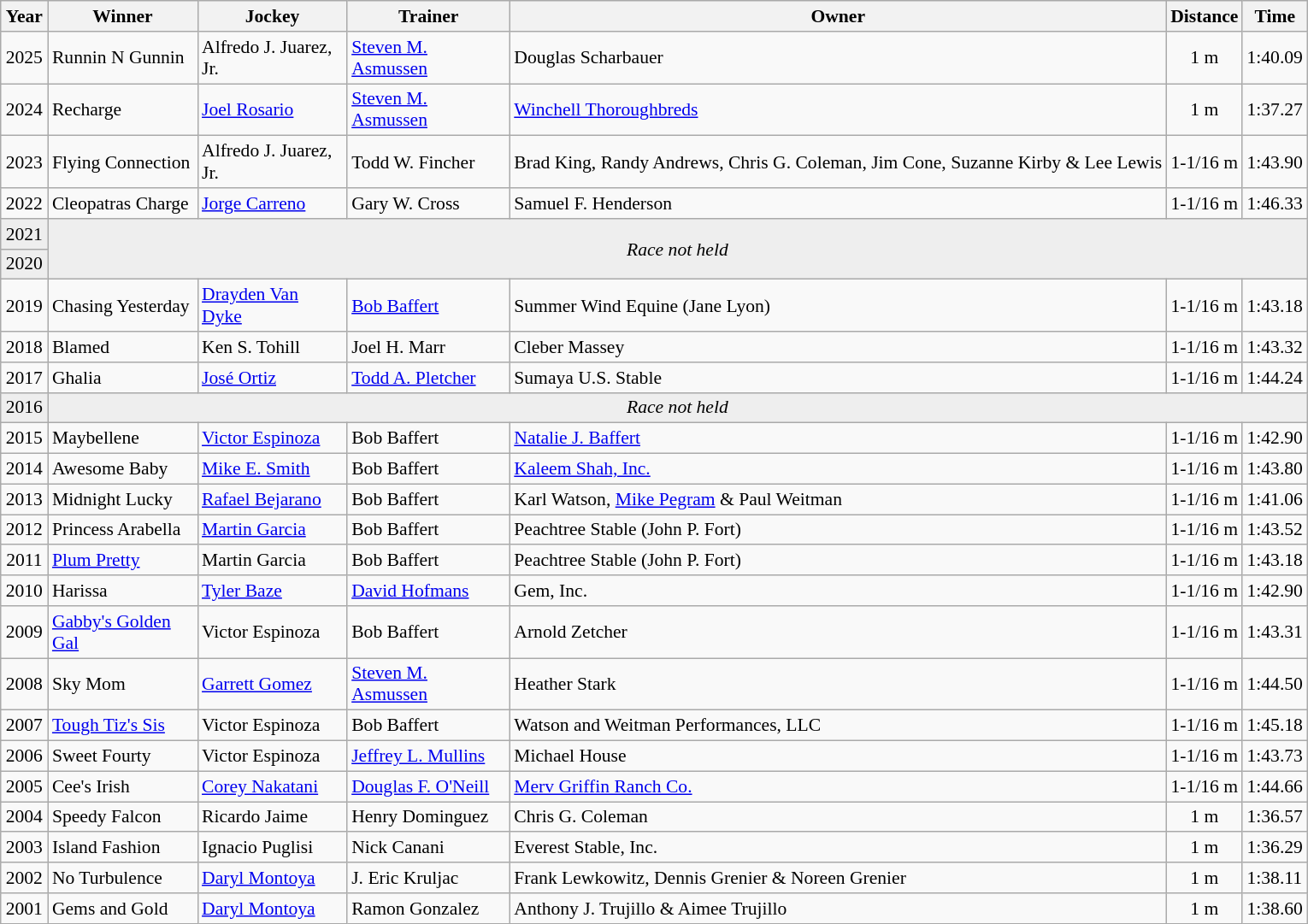<table class="wikitable sortable" style="font-size:90%">
<tr>
<th style="width:30px">Year</th>
<th style="width:110px">Winner</th>
<th style="width:110px">Jockey</th>
<th style="width:120px">Trainer</th>
<th>Owner</th>
<th style="width:25px">Distance</th>
<th style="width:25px">Time</th>
</tr>
<tr>
<td align="center">2025</td>
<td>Runnin N Gunnin</td>
<td>Alfredo J. Juarez, Jr.</td>
<td><a href='#'>Steven M. Asmussen</a></td>
<td>Douglas Scharbauer</td>
<td align="center">1 m</td>
<td>1:40.09</td>
</tr>
<tr>
<td align="center">2024</td>
<td>Recharge</td>
<td><a href='#'>Joel Rosario</a></td>
<td><a href='#'>Steven M. Asmussen</a></td>
<td><a href='#'>Winchell Thoroughbreds</a></td>
<td align="center">1 m</td>
<td>1:37.27</td>
</tr>
<tr>
<td align="center">2023</td>
<td>Flying Connection</td>
<td>Alfredo J. Juarez, Jr.</td>
<td>Todd W. Fincher</td>
<td>Brad King, Randy Andrews, Chris G. Coleman, Jim Cone, Suzanne Kirby & Lee Lewis</td>
<td align="center">1-1/16 m</td>
<td>1:43.90</td>
</tr>
<tr>
<td align="center">2022</td>
<td>Cleopatras Charge</td>
<td><a href='#'>Jorge Carreno</a></td>
<td>Gary W. Cross</td>
<td>Samuel F. Henderson</td>
<td align="center">1-1/16 m</td>
<td>1:46.33</td>
</tr>
<tr bgcolor="#eeeeee">
<td align="center">2021</td>
<td colspan="6" rowspan="2" align="center"><em>Race not held</em></td>
</tr>
<tr bgcolor="#eeeeee">
<td align="center">2020</td>
</tr>
<tr>
<td align="center">2019</td>
<td>Chasing Yesterday</td>
<td><a href='#'>Drayden Van Dyke</a></td>
<td><a href='#'>Bob Baffert</a></td>
<td>Summer Wind Equine (Jane Lyon)</td>
<td align="center">1-1/16 m</td>
<td>1:43.18</td>
</tr>
<tr>
<td align="center">2018</td>
<td>Blamed</td>
<td>Ken S. Tohill</td>
<td>Joel H. Marr</td>
<td>Cleber Massey</td>
<td align="center">1-1/16 m</td>
<td>1:43.32</td>
</tr>
<tr>
<td align="center">2017</td>
<td>Ghalia</td>
<td><a href='#'>José Ortiz</a></td>
<td><a href='#'>Todd A. Pletcher</a></td>
<td>Sumaya U.S. Stable</td>
<td align="center">1-1/16 m</td>
<td>1:44.24</td>
</tr>
<tr bgcolor="#eeeeee">
<td align="center">2016</td>
<td colspan="6" align="center"><em>Race not held</em></td>
</tr>
<tr>
<td align="center">2015</td>
<td>Maybellene</td>
<td><a href='#'>Victor Espinoza</a></td>
<td>Bob Baffert</td>
<td><a href='#'>Natalie J. Baffert</a></td>
<td align="center">1-1/16 m</td>
<td>1:42.90</td>
</tr>
<tr>
<td align="center">2014</td>
<td>Awesome Baby</td>
<td><a href='#'>Mike E. Smith</a></td>
<td>Bob Baffert</td>
<td><a href='#'>Kaleem Shah, Inc.</a></td>
<td align="center">1-1/16 m</td>
<td>1:43.80</td>
</tr>
<tr>
<td align="center">2013</td>
<td>Midnight Lucky</td>
<td><a href='#'>Rafael Bejarano</a></td>
<td>Bob Baffert</td>
<td>Karl Watson, <a href='#'>Mike Pegram</a> & Paul Weitman</td>
<td align="center">1-1/16 m</td>
<td>1:41.06</td>
</tr>
<tr>
<td align="center">2012</td>
<td>Princess Arabella</td>
<td><a href='#'>Martin Garcia</a></td>
<td>Bob Baffert</td>
<td>Peachtree Stable (John P. Fort)</td>
<td align="center">1-1/16 m</td>
<td>1:43.52</td>
</tr>
<tr>
<td align="center">2011</td>
<td><a href='#'>Plum Pretty</a></td>
<td>Martin Garcia</td>
<td>Bob Baffert</td>
<td>Peachtree Stable (John P. Fort)</td>
<td align="center">1-1/16 m</td>
<td>1:43.18</td>
</tr>
<tr>
<td align="center">2010</td>
<td>Harissa</td>
<td><a href='#'>Tyler Baze</a></td>
<td><a href='#'>David Hofmans</a></td>
<td>Gem, Inc.</td>
<td align="center">1-1/16 m</td>
<td>1:42.90</td>
</tr>
<tr>
<td align="center">2009</td>
<td><a href='#'>Gabby's Golden Gal</a></td>
<td>Victor Espinoza</td>
<td>Bob Baffert</td>
<td>Arnold Zetcher</td>
<td align="center">1-1/16 m</td>
<td>1:43.31</td>
</tr>
<tr>
<td align="center">2008</td>
<td>Sky Mom</td>
<td><a href='#'>Garrett Gomez</a></td>
<td><a href='#'>Steven M. Asmussen</a></td>
<td>Heather Stark</td>
<td align="center">1-1/16 m</td>
<td>1:44.50</td>
</tr>
<tr>
<td align="center">2007</td>
<td><a href='#'>Tough Tiz's Sis</a></td>
<td>Victor Espinoza</td>
<td>Bob Baffert</td>
<td>Watson and Weitman Performances, LLC</td>
<td align="center">1-1/16 m</td>
<td>1:45.18</td>
</tr>
<tr>
<td align="center">2006</td>
<td>Sweet Fourty</td>
<td>Victor Espinoza</td>
<td><a href='#'>Jeffrey L. Mullins</a></td>
<td>Michael House</td>
<td align="center">1-1/16 m</td>
<td>1:43.73</td>
</tr>
<tr>
<td align="center">2005</td>
<td>Cee's Irish</td>
<td><a href='#'>Corey Nakatani</a></td>
<td><a href='#'>Douglas F. O'Neill</a></td>
<td><a href='#'>Merv Griffin Ranch Co.</a></td>
<td align="center">1-1/16 m</td>
<td>1:44.66</td>
</tr>
<tr>
<td align="center">2004</td>
<td>Speedy Falcon</td>
<td>Ricardo Jaime</td>
<td>Henry Dominguez</td>
<td>Chris G. Coleman</td>
<td align="center">1 m</td>
<td>1:36.57</td>
</tr>
<tr>
<td align="center">2003</td>
<td>Island Fashion</td>
<td>Ignacio Puglisi</td>
<td>Nick Canani</td>
<td>Everest Stable, Inc.</td>
<td align="center">1 m</td>
<td>1:36.29</td>
</tr>
<tr>
<td align="center">2002</td>
<td>No Turbulence</td>
<td><a href='#'>Daryl Montoya</a></td>
<td>J. Eric Kruljac</td>
<td>Frank Lewkowitz, Dennis Grenier & Noreen Grenier</td>
<td align="center">1 m</td>
<td>1:38.11</td>
</tr>
<tr>
<td align="center">2001</td>
<td>Gems and Gold</td>
<td><a href='#'>Daryl Montoya</a></td>
<td>Ramon Gonzalez</td>
<td>Anthony J. Trujillo & Aimee Trujillo</td>
<td align="center">1 m</td>
<td>1:38.60</td>
</tr>
</table>
